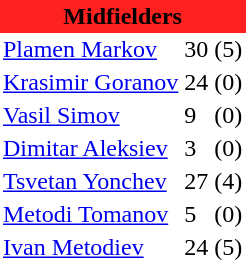<table class="toccolours" border="0" cellpadding="2" cellspacing="0" align="left" style="margin:0.5em;">
<tr>
<th colspan="4" align="center" bgcolor="#FF2020"><span>Midfielders</span></th>
</tr>
<tr>
<td> <a href='#'>Plamen Markov</a></td>
<td>30</td>
<td>(5)</td>
</tr>
<tr>
<td> <a href='#'>Krasimir Goranov</a></td>
<td>24</td>
<td>(0)</td>
</tr>
<tr>
<td> <a href='#'>Vasil Simov</a></td>
<td>9</td>
<td>(0)</td>
</tr>
<tr>
<td> <a href='#'>Dimitar Aleksiev</a></td>
<td>3</td>
<td>(0)</td>
</tr>
<tr>
<td> <a href='#'>Tsvetan Yonchev</a></td>
<td>27</td>
<td>(4)</td>
</tr>
<tr>
<td> <a href='#'>Metodi Tomanov</a></td>
<td>5</td>
<td>(0)</td>
</tr>
<tr>
<td> <a href='#'>Ivan Metodiev</a></td>
<td>24</td>
<td>(5)</td>
</tr>
<tr>
</tr>
</table>
